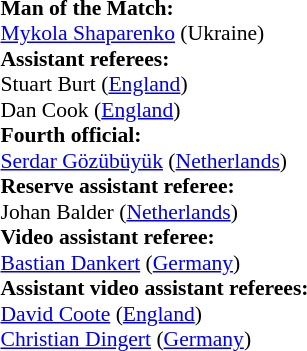<table style="width:50%;font-size:90%">
<tr>
<td><br><strong>Man of the Match:</strong>
<br><a href='#'>Mykola Shaparenko</a> (Ukraine)<br><strong>Assistant referees:</strong>
<br>Stuart Burt (<a href='#'>England</a>)
<br>Dan Cook (<a href='#'>England</a>)
<br><strong>Fourth official:</strong>
<br><a href='#'>Serdar Gözübüyük</a> (<a href='#'>Netherlands</a>)
<br><strong>Reserve assistant referee:</strong>
<br>Johan Balder (<a href='#'>Netherlands</a>)
<br><strong>Video assistant referee:</strong>
<br><a href='#'>Bastian Dankert</a> (<a href='#'>Germany</a>)
<br><strong>Assistant video assistant referees:</strong>
<br><a href='#'>David Coote</a> (<a href='#'>England</a>)
<br><a href='#'>Christian Dingert</a> (<a href='#'>Germany</a>)</td>
</tr>
</table>
